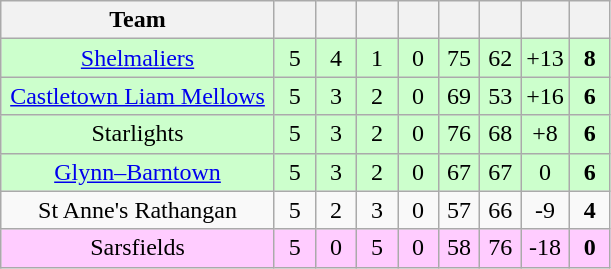<table class="wikitable" style="text-align:center">
<tr>
<th style="width:175px;">Team</th>
<th width="20"></th>
<th width="20"></th>
<th width="20"></th>
<th width="20"></th>
<th width="20"></th>
<th width="20"></th>
<th width="20"></th>
<th width="20"></th>
</tr>
<tr style="background:#cfc;">
<td><a href='#'>Shelmaliers</a></td>
<td>5</td>
<td>4</td>
<td>1</td>
<td>0</td>
<td>75</td>
<td>62</td>
<td>+13</td>
<td><strong>8</strong></td>
</tr>
<tr style="background:#cfc;">
<td><a href='#'>Castletown Liam Mellows</a></td>
<td>5</td>
<td>3</td>
<td>2</td>
<td>0</td>
<td>69</td>
<td>53</td>
<td>+16</td>
<td><strong>6</strong></td>
</tr>
<tr style="background:#cfc;">
<td>Starlights</td>
<td>5</td>
<td>3</td>
<td>2</td>
<td>0</td>
<td>76</td>
<td>68</td>
<td>+8</td>
<td><strong>6</strong></td>
</tr>
<tr style="background:#cfc;">
<td><a href='#'>Glynn–Barntown</a></td>
<td>5</td>
<td>3</td>
<td>2</td>
<td>0</td>
<td>67</td>
<td>67</td>
<td>0</td>
<td><strong>6</strong></td>
</tr>
<tr>
<td>St Anne's Rathangan</td>
<td>5</td>
<td>2</td>
<td>3</td>
<td>0</td>
<td>57</td>
<td>66</td>
<td>-9</td>
<td><strong>4</strong></td>
</tr>
<tr style="background:#fcf;">
<td>Sarsfields</td>
<td>5</td>
<td>0</td>
<td>5</td>
<td>0</td>
<td>58</td>
<td>76</td>
<td>-18</td>
<td><strong>0</strong></td>
</tr>
</table>
